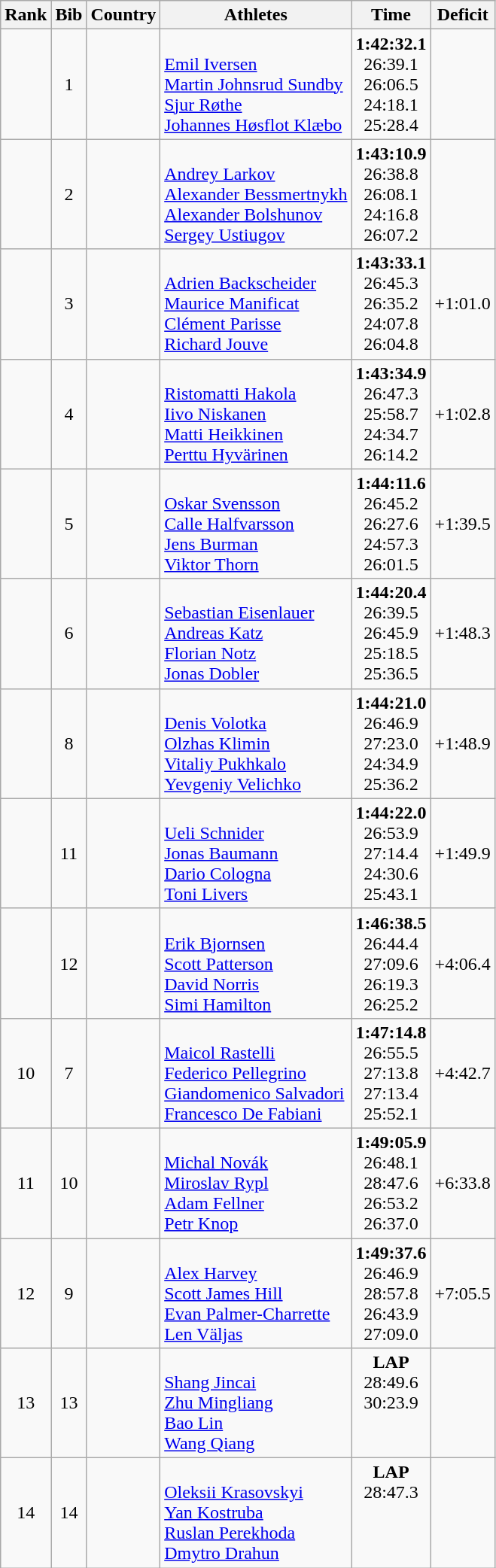<table class="wikitable sortable" style="text-align:center">
<tr>
<th>Rank</th>
<th>Bib</th>
<th>Country</th>
<th>Athletes</th>
<th>Time</th>
<th>Deficit</th>
</tr>
<tr>
<td></td>
<td>1</td>
<td align=left></td>
<td align=left><br><a href='#'>Emil Iversen</a><br><a href='#'>Martin Johnsrud Sundby</a><br><a href='#'>Sjur Røthe</a><br><a href='#'>Johannes Høsflot Klæbo</a></td>
<td><strong>1:42:32.1</strong><br>26:39.1<br>26:06.5<br>24:18.1<br>25:28.4</td>
<td></td>
</tr>
<tr>
<td></td>
<td>2</td>
<td align=left></td>
<td align=left><br><a href='#'>Andrey Larkov</a><br><a href='#'>Alexander Bessmertnykh</a><br><a href='#'>Alexander Bolshunov</a><br><a href='#'>Sergey Ustiugov</a></td>
<td><strong>1:43:10.9</strong><br>26:38.8<br>26:08.1<br>24:16.8<br>26:07.2</td>
<td></td>
</tr>
<tr>
<td></td>
<td>3</td>
<td align=left></td>
<td align=left><br><a href='#'>Adrien Backscheider</a><br><a href='#'>Maurice Manificat</a><br><a href='#'>Clément Parisse</a><br><a href='#'>Richard Jouve</a></td>
<td><strong>1:43:33.1</strong><br>26:45.3<br>26:35.2<br>24:07.8<br>26:04.8</td>
<td>+1:01.0</td>
</tr>
<tr>
<td></td>
<td>4</td>
<td align=left></td>
<td align=left><br><a href='#'>Ristomatti Hakola</a><br><a href='#'>Iivo Niskanen</a><br><a href='#'>Matti Heikkinen</a><br><a href='#'>Perttu Hyvärinen</a></td>
<td><strong>1:43:34.9</strong><br>26:47.3<br>25:58.7<br>24:34.7<br>26:14.2</td>
<td>+1:02.8</td>
</tr>
<tr>
<td></td>
<td>5</td>
<td align=left></td>
<td align=left><br><a href='#'>Oskar Svensson</a><br><a href='#'>Calle Halfvarsson</a><br><a href='#'>Jens Burman</a><br><a href='#'>Viktor Thorn</a></td>
<td><strong>1:44:11.6</strong><br>26:45.2<br>26:27.6<br>24:57.3<br>26:01.5</td>
<td>+1:39.5</td>
</tr>
<tr>
<td></td>
<td>6</td>
<td align=left></td>
<td align=left><br><a href='#'>Sebastian Eisenlauer</a><br><a href='#'>Andreas Katz</a><br><a href='#'>Florian Notz</a><br><a href='#'>Jonas Dobler</a></td>
<td><strong>1:44:20.4</strong><br>26:39.5<br>26:45.9<br>25:18.5<br>25:36.5</td>
<td>+1:48.3</td>
</tr>
<tr>
<td></td>
<td>8</td>
<td align=left></td>
<td align=left><br><a href='#'>Denis Volotka</a><br><a href='#'>Olzhas Klimin</a><br><a href='#'>Vitaliy Pukhkalo</a><br><a href='#'>Yevgeniy Velichko</a></td>
<td><strong>1:44:21.0</strong><br>26:46.9<br>27:23.0<br>24:34.9<br>25:36.2</td>
<td>+1:48.9</td>
</tr>
<tr>
<td></td>
<td>11</td>
<td align=left></td>
<td align=left><br><a href='#'>Ueli Schnider</a><br><a href='#'>Jonas Baumann</a><br><a href='#'>Dario Cologna</a><br><a href='#'>Toni Livers</a></td>
<td><strong>1:44:22.0</strong><br>26:53.9<br>27:14.4<br>24:30.6<br>25:43.1</td>
<td>+1:49.9</td>
</tr>
<tr>
<td></td>
<td>12</td>
<td align=left></td>
<td align=left><br><a href='#'>Erik Bjornsen</a><br><a href='#'>Scott Patterson</a><br><a href='#'>David Norris</a><br><a href='#'>Simi Hamilton</a></td>
<td><strong>1:46:38.5</strong><br>26:44.4<br>27:09.6<br>26:19.3<br>26:25.2</td>
<td>+4:06.4</td>
</tr>
<tr>
<td>10</td>
<td>7</td>
<td align=left></td>
<td align=left><br><a href='#'>Maicol Rastelli</a><br><a href='#'>Federico Pellegrino</a><br><a href='#'>Giandomenico Salvadori</a><br><a href='#'>Francesco De Fabiani</a></td>
<td><strong>1:47:14.8</strong><br>26:55.5<br>27:13.8<br>27:13.4<br>25:52.1</td>
<td>+4:42.7</td>
</tr>
<tr>
<td>11</td>
<td>10</td>
<td align=left></td>
<td align=left><br><a href='#'>Michal Novák</a><br><a href='#'>Miroslav Rypl</a><br><a href='#'>Adam Fellner</a><br><a href='#'>Petr Knop</a></td>
<td><strong>1:49:05.9</strong><br>26:48.1<br>28:47.6<br>26:53.2<br>26:37.0</td>
<td>+6:33.8</td>
</tr>
<tr>
<td>12</td>
<td>9</td>
<td align=left></td>
<td align=left><br><a href='#'>Alex Harvey</a><br><a href='#'>Scott James Hill</a><br><a href='#'>Evan Palmer-Charrette</a><br><a href='#'>Len Väljas</a></td>
<td><strong>1:49:37.6</strong><br>26:46.9<br>28:57.8<br>26:43.9<br>27:09.0</td>
<td>+7:05.5</td>
</tr>
<tr>
<td>13</td>
<td>13</td>
<td align=left></td>
<td align=left><br><a href='#'>Shang Jincai</a><br><a href='#'>Zhu Mingliang</a><br><a href='#'>Bao Lin</a><br><a href='#'>Wang Qiang</a></td>
<td><strong>LAP</strong><br>28:49.6<br>30:23.9<br><br><br></td>
<td></td>
</tr>
<tr>
<td>14</td>
<td>14</td>
<td align=left></td>
<td align=left><br><a href='#'>Oleksii Krasovskyi</a><br><a href='#'>Yan Kostruba</a><br><a href='#'>Ruslan Perekhoda</a><br><a href='#'>Dmytro Drahun</a></td>
<td><strong>LAP</strong><br>28:47.3<br><br><br><br></td>
<td></td>
</tr>
</table>
